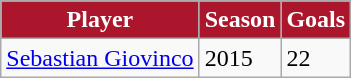<table class="wikitable">
<tr>
<th style="background:#AC162C; color:white;" scope="col">Player</th>
<th style="background:#AC162C; color:white;" scope="col">Season</th>
<th style="background:#AC162C; color:white;" scope="col">Goals</th>
</tr>
<tr>
<td> <a href='#'>Sebastian Giovinco</a></td>
<td>2015</td>
<td>22</td>
</tr>
</table>
